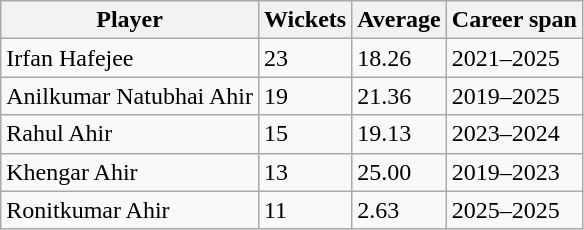<table class="wikitable">
<tr>
<th>Player</th>
<th>Wickets</th>
<th>Average</th>
<th>Career span</th>
</tr>
<tr>
<td>Irfan Hafejee</td>
<td>23</td>
<td>18.26</td>
<td>2021–2025</td>
</tr>
<tr>
<td>Anilkumar Natubhai Ahir</td>
<td>19</td>
<td>21.36</td>
<td>2019–2025</td>
</tr>
<tr>
<td>Rahul Ahir</td>
<td>15</td>
<td>19.13</td>
<td>2023–2024</td>
</tr>
<tr>
<td>Khengar Ahir</td>
<td>13</td>
<td>25.00</td>
<td>2019–2023</td>
</tr>
<tr>
<td>Ronitkumar Ahir</td>
<td>11</td>
<td>2.63</td>
<td>2025–2025</td>
</tr>
</table>
